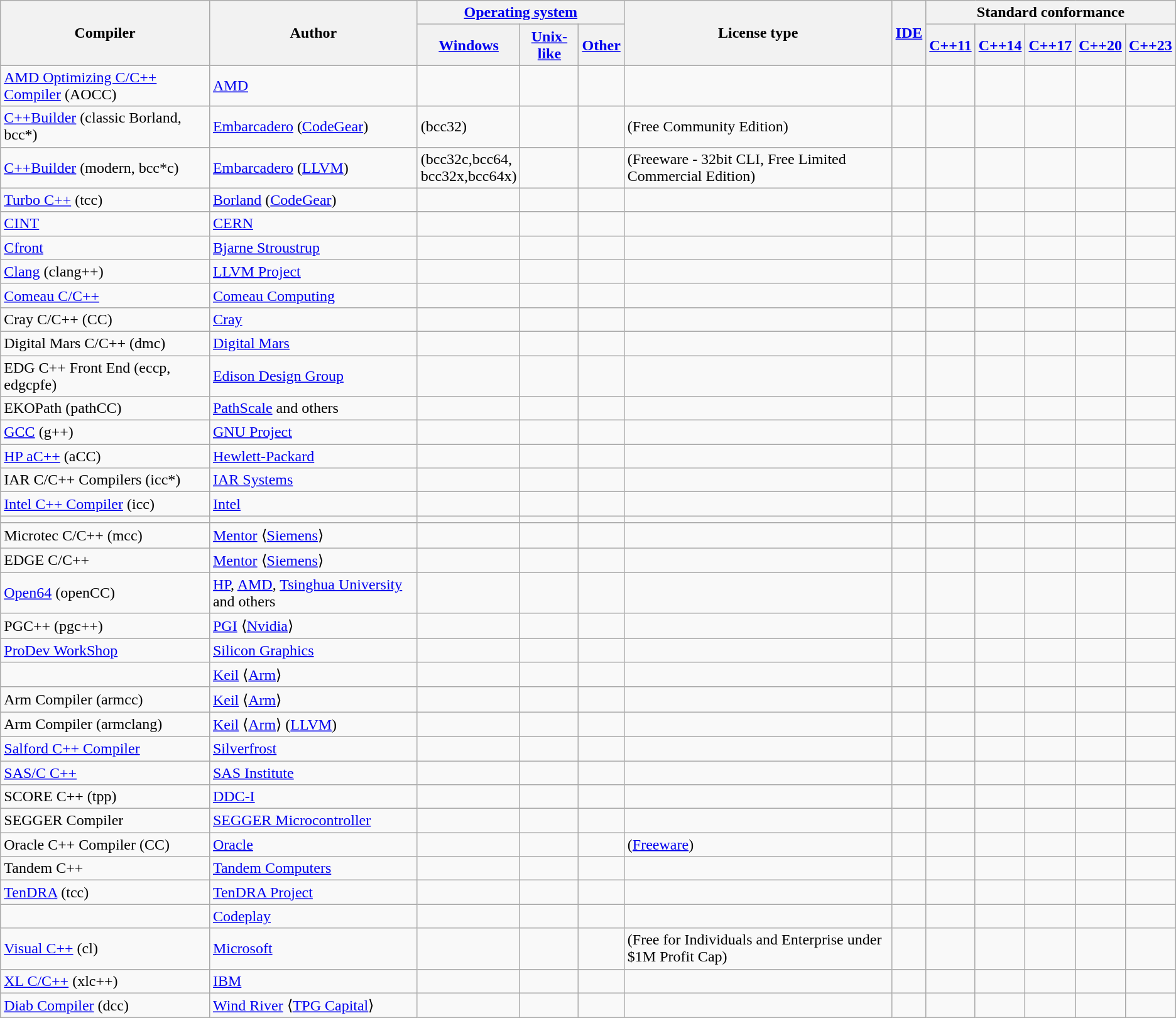<table class="wikitable sortable">
<tr>
<th rowspan="2">Compiler</th>
<th rowspan="2">Author</th>
<th colspan="3"><a href='#'>Operating system</a></th>
<th rowspan="2">License type</th>
<th rowspan="2"><a href='#'>IDE</a></th>
<th colspan="5">Standard conformance</th>
</tr>
<tr>
<th><a href='#'>Windows</a></th>
<th><a href='#'>Unix-like</a></th>
<th><a href='#'>Other</a></th>
<th><a href='#'>C++11</a></th>
<th><a href='#'>C++14</a></th>
<th><a href='#'>C++17</a></th>
<th><a href='#'>C++20</a></th>
<th><a href='#'>C++23</a></th>
</tr>
<tr>
<td><a href='#'>AMD Optimizing C/C++ Compiler</a> (AOCC)</td>
<td><a href='#'>AMD</a></td>
<td></td>
<td></td>
<td></td>
<td></td>
<td></td>
<td></td>
<td></td>
<td></td>
<td></td>
<td></td>
</tr>
<tr>
<td><a href='#'>C++Builder</a> (classic Borland, bcc*)</td>
<td><a href='#'>Embarcadero</a> (<a href='#'>CodeGear</a>)</td>
<td> (bcc32)</td>
<td></td>
<td></td>
<td> (Free Community Edition)</td>
<td></td>
<td></td>
<td></td>
<td></td>
<td></td>
<td></td>
</tr>
<tr>
<td><a href='#'>C++Builder</a> (modern, bcc*c)</td>
<td><a href='#'>Embarcadero</a> (<a href='#'>LLVM</a>)</td>
<td> (bcc32c,bcc64,<br>bcc32x,bcc64x)</td>
<td></td>
<td></td>
<td> (Freeware - 32bit CLI, Free Limited Commercial Edition)</td>
<td></td>
<td></td>
<td></td>
<td></td>
<td></td>
<td></td>
</tr>
<tr>
<td><a href='#'>Turbo C++</a> (tcc)</td>
<td><a href='#'>Borland</a> (<a href='#'>CodeGear</a>)</td>
<td></td>
<td></td>
<td></td>
<td></td>
<td></td>
<td></td>
<td></td>
<td></td>
<td></td>
<td></td>
</tr>
<tr>
<td><a href='#'>CINT</a></td>
<td><a href='#'>CERN</a></td>
<td></td>
<td></td>
<td></td>
<td></td>
<td></td>
<td></td>
<td></td>
<td></td>
<td></td>
<td></td>
</tr>
<tr>
<td><a href='#'>Cfront</a></td>
<td><a href='#'>Bjarne Stroustrup</a></td>
<td></td>
<td></td>
<td></td>
<td></td>
<td></td>
<td></td>
<td></td>
<td></td>
<td></td>
<td></td>
</tr>
<tr>
<td><a href='#'>Clang</a> (clang++)</td>
<td><a href='#'>LLVM Project</a></td>
<td></td>
<td></td>
<td></td>
<td></td>
<td></td>
<td></td>
<td></td>
<td></td>
<td></td>
<td></td>
</tr>
<tr>
<td><a href='#'>Comeau C/C++</a></td>
<td><a href='#'>Comeau Computing</a></td>
<td></td>
<td></td>
<td></td>
<td></td>
<td></td>
<td></td>
<td></td>
<td></td>
<td></td>
<td></td>
</tr>
<tr>
<td>Cray C/C++ (CC)</td>
<td><a href='#'>Cray</a></td>
<td></td>
<td></td>
<td></td>
<td></td>
<td></td>
<td></td>
<td></td>
<td></td>
<td></td>
<td></td>
</tr>
<tr>
<td>Digital Mars C/C++ (dmc)</td>
<td><a href='#'>Digital Mars</a></td>
<td></td>
<td></td>
<td></td>
<td></td>
<td></td>
<td></td>
<td></td>
<td></td>
<td></td>
<td></td>
</tr>
<tr>
<td>EDG C++ Front End (eccp, edgcpfe)</td>
<td><a href='#'>Edison Design Group</a></td>
<td></td>
<td></td>
<td></td>
<td></td>
<td></td>
<td></td>
<td></td>
<td></td>
<td></td>
<td></td>
</tr>
<tr>
<td>EKOPath (pathCC)</td>
<td><a href='#'>PathScale</a> and others</td>
<td></td>
<td></td>
<td></td>
<td></td>
<td></td>
<td></td>
<td></td>
<td></td>
<td></td>
<td></td>
</tr>
<tr>
<td><a href='#'>GCC</a> (g++)</td>
<td><a href='#'>GNU Project</a></td>
<td></td>
<td></td>
<td></td>
<td></td>
<td></td>
<td></td>
<td></td>
<td></td>
<td></td>
<td></td>
</tr>
<tr>
<td><a href='#'>HP aC++</a> (aCC)</td>
<td><a href='#'>Hewlett-Packard</a></td>
<td></td>
<td></td>
<td></td>
<td></td>
<td></td>
<td></td>
<td></td>
<td></td>
<td></td>
<td></td>
</tr>
<tr>
<td>IAR C/C++ Compilers (icc*)</td>
<td><a href='#'>IAR Systems</a></td>
<td></td>
<td></td>
<td></td>
<td></td>
<td></td>
<td></td>
<td></td>
<td></td>
<td></td>
<td></td>
</tr>
<tr>
<td><a href='#'>Intel C++ Compiler</a> (icc)</td>
<td><a href='#'>Intel</a></td>
<td></td>
<td></td>
<td></td>
<td></td>
<td></td>
<td></td>
<td></td>
<td></td>
<td></td>
<td></td>
</tr>
<tr>
<td></td>
<td></td>
<td></td>
<td></td>
<td></td>
<td></td>
<td></td>
<td></td>
<td></td>
<td></td>
<td></td>
<td></td>
</tr>
<tr>
<td>Microtec C/C++ (mcc)</td>
<td><a href='#'>Mentor</a> ⟨<a href='#'>Siemens</a>⟩</td>
<td></td>
<td></td>
<td></td>
<td></td>
<td></td>
<td></td>
<td></td>
<td></td>
<td></td>
<td></td>
</tr>
<tr>
<td>EDGE C/C++</td>
<td><a href='#'>Mentor</a> ⟨<a href='#'>Siemens</a>⟩</td>
<td></td>
<td></td>
<td></td>
<td></td>
<td></td>
<td></td>
<td></td>
<td></td>
<td></td>
</tr>
<tr>
<td><a href='#'>Open64</a> (openCC)</td>
<td><a href='#'>HP</a>, <a href='#'>AMD</a>, <a href='#'>Tsinghua University</a> and others</td>
<td></td>
<td></td>
<td></td>
<td></td>
<td></td>
<td></td>
<td></td>
<td></td>
<td></td>
<td></td>
</tr>
<tr>
<td>PGC++ (pgc++)</td>
<td><a href='#'>PGI</a> ⟨<a href='#'>Nvidia</a>⟩</td>
<td></td>
<td></td>
<td></td>
<td></td>
<td></td>
<td></td>
<td></td>
<td></td>
<td></td>
<td></td>
</tr>
<tr>
<td><a href='#'>ProDev WorkShop</a></td>
<td><a href='#'>Silicon Graphics</a></td>
<td></td>
<td></td>
<td></td>
<td></td>
<td></td>
<td></td>
<td></td>
<td></td>
<td></td>
<td></td>
</tr>
<tr>
<td></td>
<td><a href='#'>Keil</a> ⟨<a href='#'>Arm</a>⟩</td>
<td></td>
<td></td>
<td></td>
<td></td>
<td></td>
<td></td>
<td></td>
<td></td>
<td></td>
<td></td>
</tr>
<tr>
<td>Arm Compiler (armcc)</td>
<td><a href='#'>Keil</a> ⟨<a href='#'>Arm</a>⟩</td>
<td></td>
<td></td>
<td></td>
<td></td>
<td></td>
<td></td>
<td></td>
<td></td>
<td></td>
<td></td>
</tr>
<tr>
<td>Arm Compiler (armclang)</td>
<td><a href='#'>Keil</a> ⟨<a href='#'>Arm</a>⟩ (<a href='#'>LLVM</a>)</td>
<td></td>
<td></td>
<td></td>
<td></td>
<td></td>
<td></td>
<td></td>
<td></td>
<td></td>
<td></td>
</tr>
<tr>
<td><a href='#'>Salford C++ Compiler</a></td>
<td><a href='#'>Silverfrost</a></td>
<td></td>
<td></td>
<td></td>
<td></td>
<td></td>
<td></td>
<td></td>
<td></td>
<td></td>
<td></td>
</tr>
<tr>
<td><a href='#'>SAS/C C++</a></td>
<td><a href='#'>SAS Institute</a></td>
<td></td>
<td></td>
<td></td>
<td></td>
<td></td>
<td></td>
<td></td>
<td></td>
<td></td>
<td></td>
</tr>
<tr>
<td>SCORE C++ (tpp)</td>
<td><a href='#'>DDC-I</a></td>
<td></td>
<td></td>
<td></td>
<td></td>
<td></td>
<td></td>
<td></td>
<td></td>
<td></td>
<td></td>
</tr>
<tr>
<td>SEGGER Compiler</td>
<td><a href='#'>SEGGER Microcontroller</a></td>
<td></td>
<td></td>
<td></td>
<td></td>
<td></td>
<td></td>
<td></td>
<td></td>
<td></td>
<td></td>
</tr>
<tr>
<td>Oracle C++ Compiler (CC)</td>
<td><a href='#'>Oracle</a></td>
<td></td>
<td></td>
<td></td>
<td> (<a href='#'>Freeware</a>)</td>
<td></td>
<td></td>
<td></td>
<td></td>
<td></td>
<td></td>
</tr>
<tr>
<td>Tandem C++</td>
<td><a href='#'>Tandem Computers</a></td>
<td></td>
<td></td>
<td></td>
<td></td>
<td></td>
<td></td>
<td></td>
<td></td>
<td></td>
<td></td>
</tr>
<tr>
<td><a href='#'>TenDRA</a> (tcc)</td>
<td><a href='#'>TenDRA Project</a></td>
<td></td>
<td></td>
<td></td>
<td></td>
<td></td>
<td></td>
<td></td>
<td></td>
<td></td>
<td></td>
</tr>
<tr>
<td></td>
<td><a href='#'>Codeplay</a></td>
<td></td>
<td></td>
<td></td>
<td></td>
<td></td>
<td></td>
<td></td>
<td></td>
<td></td>
<td></td>
</tr>
<tr>
<td><a href='#'>Visual C++</a> (cl)</td>
<td><a href='#'>Microsoft</a></td>
<td></td>
<td></td>
<td></td>
<td> (Free for Individuals and Enterprise under $1M Profit Cap)</td>
<td></td>
<td></td>
<td></td>
<td></td>
<td></td>
<td></td>
</tr>
<tr>
<td><a href='#'>XL C/C++</a> (xlc++)</td>
<td><a href='#'>IBM</a></td>
<td></td>
<td></td>
<td></td>
<td></td>
<td></td>
<td></td>
<td></td>
<td></td>
<td></td>
<td></td>
</tr>
<tr>
<td><a href='#'>Diab Compiler</a> (dcc)</td>
<td><a href='#'>Wind River</a> ⟨<a href='#'>TPG Capital</a>⟩</td>
<td></td>
<td></td>
<td></td>
<td></td>
<td></td>
<td></td>
<td></td>
<td></td>
<td></td>
<td></td>
</tr>
</table>
